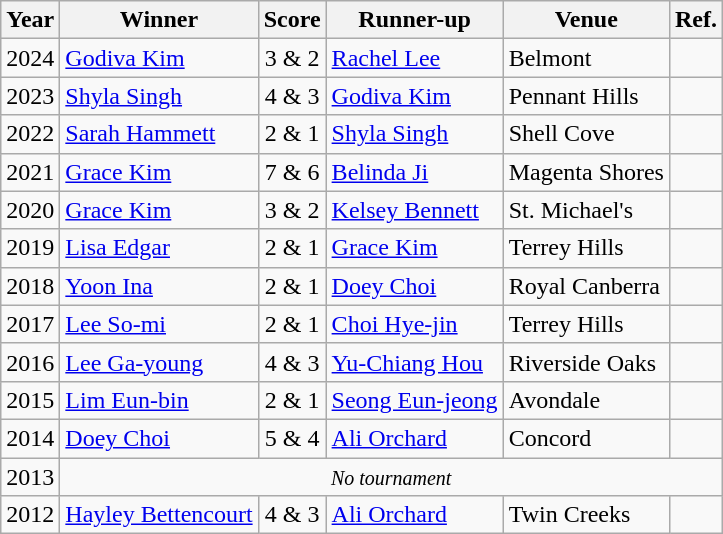<table class=wikitable>
<tr>
<th>Year</th>
<th>Winner</th>
<th>Score</th>
<th>Runner-up</th>
<th>Venue</th>
<th>Ref.</th>
</tr>
<tr>
<td>2024</td>
<td><a href='#'>Godiva Kim</a></td>
<td align=center>3 & 2</td>
<td><a href='#'>Rachel Lee</a></td>
<td>Belmont</td>
<td></td>
</tr>
<tr>
<td>2023</td>
<td><a href='#'>Shyla Singh</a></td>
<td align=center>4 & 3</td>
<td><a href='#'>Godiva Kim</a></td>
<td>Pennant Hills</td>
<td></td>
</tr>
<tr>
<td>2022</td>
<td><a href='#'>Sarah Hammett</a></td>
<td align=center>2 & 1</td>
<td><a href='#'>Shyla Singh</a></td>
<td>Shell Cove</td>
<td></td>
</tr>
<tr>
<td>2021</td>
<td><a href='#'>Grace Kim</a></td>
<td align=center>7 & 6</td>
<td><a href='#'>Belinda Ji</a></td>
<td>Magenta Shores</td>
<td></td>
</tr>
<tr>
<td>2020</td>
<td><a href='#'>Grace Kim</a></td>
<td align=center>3 & 2</td>
<td><a href='#'>Kelsey Bennett</a></td>
<td>St. Michael's</td>
<td></td>
</tr>
<tr>
<td>2019</td>
<td><a href='#'>Lisa Edgar</a></td>
<td align=center>2 & 1</td>
<td><a href='#'>Grace Kim</a></td>
<td>Terrey Hills</td>
<td></td>
</tr>
<tr>
<td>2018</td>
<td><a href='#'>Yoon Ina</a></td>
<td align=center>2 & 1</td>
<td><a href='#'>Doey Choi</a></td>
<td>Royal Canberra</td>
<td></td>
</tr>
<tr>
<td>2017</td>
<td><a href='#'>Lee So-mi</a></td>
<td align=center>2 & 1</td>
<td><a href='#'>Choi Hye-jin</a></td>
<td>Terrey Hills</td>
<td></td>
</tr>
<tr>
<td>2016</td>
<td><a href='#'>Lee Ga-young</a></td>
<td align=center>4 & 3</td>
<td><a href='#'>Yu-Chiang Hou</a></td>
<td>Riverside Oaks</td>
<td></td>
</tr>
<tr>
<td>2015</td>
<td><a href='#'>Lim Eun-bin</a></td>
<td align=center>2 & 1</td>
<td><a href='#'>Seong Eun-jeong</a></td>
<td>Avondale</td>
<td></td>
</tr>
<tr>
<td>2014</td>
<td><a href='#'>Doey Choi</a></td>
<td align=center>5 & 4</td>
<td><a href='#'>Ali Orchard</a></td>
<td>Concord</td>
<td></td>
</tr>
<tr>
<td>2013</td>
<td align=center colspan=6><small><em>No tournament</em></small></td>
</tr>
<tr>
<td>2012</td>
<td><a href='#'>Hayley Bettencourt</a></td>
<td align=center>4 & 3</td>
<td><a href='#'>Ali Orchard</a></td>
<td>Twin Creeks</td>
<td></td>
</tr>
</table>
